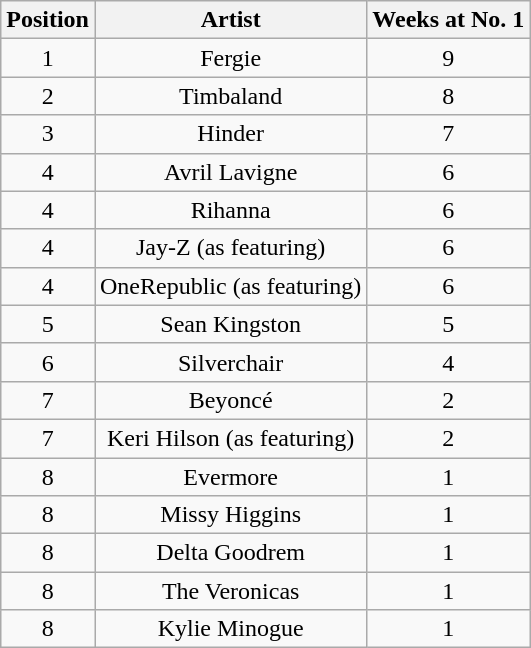<table class="wikitable">
<tr>
<th style="text-align: center;">Position</th>
<th style="text-align: center;">Artist</th>
<th style="text-align: center;">Weeks at No. 1</th>
</tr>
<tr>
<td style="text-align: center;">1</td>
<td style="text-align: center;">Fergie</td>
<td style="text-align: center;">9</td>
</tr>
<tr>
<td style="text-align: center;">2</td>
<td style="text-align: center;">Timbaland</td>
<td style="text-align: center;">8</td>
</tr>
<tr>
<td style="text-align: center;">3</td>
<td style="text-align: center;">Hinder</td>
<td style="text-align: center;">7</td>
</tr>
<tr>
<td style="text-align: center;">4</td>
<td style="text-align: center;">Avril Lavigne</td>
<td style="text-align: center;">6</td>
</tr>
<tr>
<td style="text-align: center;">4</td>
<td style="text-align: center;">Rihanna</td>
<td style="text-align: center;">6</td>
</tr>
<tr>
<td style="text-align: center;">4</td>
<td style="text-align: center;">Jay-Z (as featuring)</td>
<td style="text-align: center;">6</td>
</tr>
<tr>
<td style="text-align: center;">4</td>
<td style="text-align: center;">OneRepublic (as featuring)</td>
<td style="text-align: center;">6</td>
</tr>
<tr>
<td style="text-align: center;">5</td>
<td style="text-align: center;">Sean Kingston</td>
<td style="text-align: center;">5</td>
</tr>
<tr>
<td style="text-align: center;">6</td>
<td style="text-align: center;">Silverchair</td>
<td style="text-align: center;">4</td>
</tr>
<tr>
<td style="text-align: center;">7</td>
<td style="text-align: center;">Beyoncé</td>
<td style="text-align: center;">2</td>
</tr>
<tr>
<td style="text-align: center;">7</td>
<td style="text-align: center;">Keri Hilson (as featuring)</td>
<td style="text-align: center;">2</td>
</tr>
<tr>
<td style="text-align: center;">8</td>
<td style="text-align: center;">Evermore</td>
<td style="text-align: center;">1</td>
</tr>
<tr>
<td style="text-align: center;">8</td>
<td style="text-align: center;">Missy Higgins</td>
<td style="text-align: center;">1</td>
</tr>
<tr>
<td style="text-align: center;">8</td>
<td style="text-align: center;">Delta Goodrem</td>
<td style="text-align: center;">1</td>
</tr>
<tr>
<td style="text-align: center;">8</td>
<td style="text-align: center;">The Veronicas</td>
<td style="text-align: center;">1</td>
</tr>
<tr>
<td style="text-align: center;">8</td>
<td style="text-align: center;">Kylie Minogue</td>
<td style="text-align: center;">1</td>
</tr>
</table>
